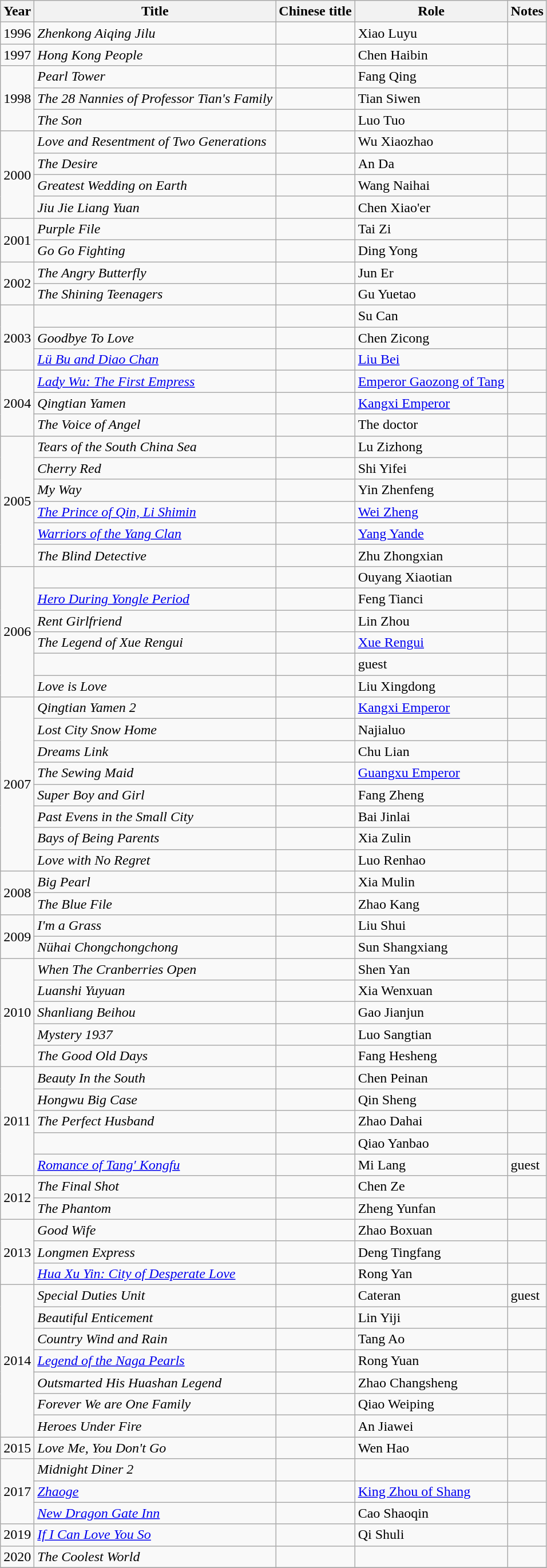<table class="wikitable">
<tr>
<th>Year</th>
<th>Title</th>
<th>Chinese title</th>
<th>Role</th>
<th>Notes</th>
</tr>
<tr>
<td>1996</td>
<td><em>Zhenkong Aiqing Jilu</em></td>
<td></td>
<td>Xiao Luyu</td>
<td></td>
</tr>
<tr>
<td>1997</td>
<td><em>Hong Kong People</em></td>
<td></td>
<td>Chen Haibin</td>
<td></td>
</tr>
<tr>
<td rowspan="3">1998</td>
<td><em>Pearl Tower</em></td>
<td></td>
<td>Fang Qing</td>
<td></td>
</tr>
<tr>
<td><em>The 28 Nannies of Professor Tian's Family</em></td>
<td></td>
<td>Tian Siwen</td>
<td></td>
</tr>
<tr>
<td><em>The Son</em></td>
<td></td>
<td>Luo Tuo</td>
<td></td>
</tr>
<tr>
<td rowspan="4">2000</td>
<td><em>Love and Resentment of Two Generations</em></td>
<td></td>
<td>Wu Xiaozhao</td>
<td></td>
</tr>
<tr>
<td><em>The Desire</em></td>
<td></td>
<td>An Da</td>
<td></td>
</tr>
<tr>
<td><em>Greatest Wedding on Earth</em></td>
<td></td>
<td>Wang Naihai</td>
<td></td>
</tr>
<tr>
<td><em>Jiu Jie Liang Yuan</em></td>
<td></td>
<td>Chen Xiao'er</td>
<td></td>
</tr>
<tr>
<td rowspan="2">2001</td>
<td><em>Purple File</em></td>
<td></td>
<td>Tai Zi</td>
<td></td>
</tr>
<tr>
<td><em>Go Go Fighting</em></td>
<td></td>
<td>Ding Yong</td>
<td></td>
</tr>
<tr>
<td rowspan="2">2002</td>
<td><em>The Angry Butterfly</em></td>
<td></td>
<td>Jun Er</td>
<td></td>
</tr>
<tr>
<td><em>The Shining Teenagers</em></td>
<td></td>
<td>Gu Yuetao</td>
<td></td>
</tr>
<tr>
<td rowspan="3">2003</td>
<td></td>
<td></td>
<td>Su Can</td>
<td></td>
</tr>
<tr>
<td><em>Goodbye To Love</em></td>
<td></td>
<td>Chen Zicong</td>
<td></td>
</tr>
<tr>
<td><em><a href='#'>Lü Bu and Diao Chan</a></em></td>
<td></td>
<td><a href='#'>Liu Bei</a></td>
<td></td>
</tr>
<tr>
<td rowspan="3">2004</td>
<td><em><a href='#'>Lady Wu: The First Empress</a></em></td>
<td></td>
<td><a href='#'>Emperor Gaozong of Tang</a></td>
<td></td>
</tr>
<tr>
<td><em>Qingtian Yamen</em></td>
<td></td>
<td><a href='#'>Kangxi Emperor</a></td>
<td></td>
</tr>
<tr>
<td><em>The Voice of Angel</em></td>
<td></td>
<td>The doctor</td>
<td></td>
</tr>
<tr>
<td rowspan="6">2005</td>
<td><em>Tears of the South China Sea</em></td>
<td></td>
<td>Lu Zizhong</td>
<td></td>
</tr>
<tr>
<td><em>Cherry Red</em></td>
<td></td>
<td>Shi Yifei</td>
<td></td>
</tr>
<tr>
<td><em>My Way</em></td>
<td></td>
<td>Yin Zhenfeng</td>
<td></td>
</tr>
<tr>
<td><em><a href='#'>The Prince of Qin, Li Shimin</a></em></td>
<td></td>
<td><a href='#'>Wei Zheng</a></td>
<td></td>
</tr>
<tr>
<td><em><a href='#'>Warriors of the Yang Clan</a></em></td>
<td></td>
<td><a href='#'>Yang Yande</a></td>
<td></td>
</tr>
<tr>
<td><em>The Blind Detective</em></td>
<td></td>
<td>Zhu Zhongxian</td>
<td></td>
</tr>
<tr>
<td rowspan="6">2006</td>
<td></td>
<td></td>
<td>Ouyang Xiaotian</td>
<td></td>
</tr>
<tr>
<td><em><a href='#'>Hero During Yongle Period</a></em></td>
<td></td>
<td>Feng Tianci</td>
<td></td>
</tr>
<tr>
<td><em>Rent Girlfriend</em></td>
<td></td>
<td>Lin Zhou</td>
<td></td>
</tr>
<tr>
<td><em>The Legend of Xue Rengui</em></td>
<td></td>
<td><a href='#'>Xue Rengui</a></td>
<td></td>
</tr>
<tr>
<td></td>
<td></td>
<td>guest</td>
<td></td>
</tr>
<tr>
<td><em>Love is Love</em></td>
<td></td>
<td>Liu Xingdong</td>
<td></td>
</tr>
<tr>
<td rowspan="8">2007</td>
<td><em>Qingtian Yamen 2</em></td>
<td></td>
<td><a href='#'>Kangxi Emperor</a></td>
<td></td>
</tr>
<tr>
<td><em>Lost City Snow Home</em></td>
<td></td>
<td>Najialuo</td>
<td></td>
</tr>
<tr>
<td><em>Dreams Link</em></td>
<td></td>
<td>Chu Lian</td>
<td></td>
</tr>
<tr>
<td><em>The Sewing Maid</em></td>
<td></td>
<td><a href='#'>Guangxu Emperor</a></td>
<td></td>
</tr>
<tr>
<td><em>Super Boy and Girl</em></td>
<td></td>
<td>Fang Zheng</td>
<td></td>
</tr>
<tr>
<td><em>Past Evens in the Small City</em></td>
<td></td>
<td>Bai Jinlai</td>
<td></td>
</tr>
<tr>
<td><em>Bays of Being Parents</em></td>
<td></td>
<td>Xia Zulin</td>
<td></td>
</tr>
<tr>
<td><em>Love with No Regret</em></td>
<td></td>
<td>Luo Renhao</td>
<td></td>
</tr>
<tr>
<td rowspan="2">2008</td>
<td><em>Big Pearl</em></td>
<td></td>
<td>Xia Mulin</td>
<td></td>
</tr>
<tr>
<td><em>The Blue File</em></td>
<td></td>
<td>Zhao Kang</td>
<td></td>
</tr>
<tr>
<td rowspan="2">2009</td>
<td><em>I'm a Grass</em></td>
<td></td>
<td>Liu Shui</td>
<td></td>
</tr>
<tr>
<td><em>Nühai Chongchongchong</em></td>
<td></td>
<td>Sun Shangxiang</td>
<td></td>
</tr>
<tr>
<td rowspan="5">2010</td>
<td><em>When The Cranberries Open</em></td>
<td></td>
<td>Shen Yan</td>
<td></td>
</tr>
<tr>
<td><em>Luanshi Yuyuan</em></td>
<td></td>
<td>Xia Wenxuan</td>
<td></td>
</tr>
<tr>
<td><em>Shanliang Beihou</em></td>
<td></td>
<td>Gao Jianjun</td>
<td></td>
</tr>
<tr>
<td><em>Mystery 1937</em></td>
<td></td>
<td>Luo Sangtian</td>
<td></td>
</tr>
<tr>
<td><em>The Good Old Days</em></td>
<td></td>
<td>Fang Hesheng</td>
<td></td>
</tr>
<tr>
<td rowspan="5">2011</td>
<td><em>Beauty In the South</em></td>
<td></td>
<td>Chen Peinan</td>
<td></td>
</tr>
<tr>
<td><em>Hongwu Big Case</em></td>
<td></td>
<td>Qin Sheng</td>
<td></td>
</tr>
<tr>
<td><em>The Perfect Husband</em></td>
<td></td>
<td>Zhao Dahai</td>
<td></td>
</tr>
<tr>
<td></td>
<td></td>
<td>Qiao Yanbao</td>
<td></td>
</tr>
<tr>
<td><em><a href='#'>Romance of Tang′ Kongfu</a></em></td>
<td></td>
<td>Mi Lang</td>
<td>guest</td>
</tr>
<tr>
<td rowspan="2">2012</td>
<td><em>The Final Shot</em></td>
<td></td>
<td>Chen Ze</td>
<td></td>
</tr>
<tr>
<td><em>The Phantom</em></td>
<td></td>
<td>Zheng Yunfan</td>
<td></td>
</tr>
<tr>
<td rowspan="3">2013</td>
<td><em>Good Wife</em></td>
<td></td>
<td>Zhao Boxuan</td>
<td></td>
</tr>
<tr>
<td><em>Longmen Express</em></td>
<td></td>
<td>Deng Tingfang</td>
<td></td>
</tr>
<tr>
<td><em><a href='#'>Hua Xu Yin: City of Desperate Love</a></em></td>
<td></td>
<td>Rong Yan</td>
<td></td>
</tr>
<tr>
<td rowspan="7">2014</td>
<td><em>Special Duties Unit</em></td>
<td></td>
<td>Cateran</td>
<td>guest</td>
</tr>
<tr>
<td><em>Beautiful Enticement</em></td>
<td></td>
<td>Lin Yiji</td>
<td></td>
</tr>
<tr>
<td><em>Country Wind and Rain</em></td>
<td></td>
<td>Tang Ao</td>
<td></td>
</tr>
<tr>
<td><em><a href='#'>Legend of the Naga Pearls</a></em></td>
<td></td>
<td>Rong Yuan</td>
<td></td>
</tr>
<tr>
<td><em>Outsmarted His Huashan Legend</em></td>
<td></td>
<td>Zhao Changsheng</td>
<td></td>
</tr>
<tr>
<td><em>Forever We are One Family</em></td>
<td></td>
<td>Qiao Weiping</td>
<td></td>
</tr>
<tr>
<td><em>Heroes Under Fire</em></td>
<td></td>
<td>An Jiawei</td>
<td></td>
</tr>
<tr>
<td rowspan="1">2015</td>
<td><em>Love Me, You Don't Go</em></td>
<td></td>
<td>Wen Hao</td>
<td></td>
</tr>
<tr>
<td rowspan="3">2017</td>
<td><em>Midnight Diner 2</em></td>
<td></td>
<td></td>
<td></td>
</tr>
<tr>
<td><em><a href='#'>Zhaoge</a></em></td>
<td></td>
<td><a href='#'>King Zhou of Shang</a></td>
<td></td>
</tr>
<tr>
<td><em><a href='#'>New Dragon Gate Inn</a></em></td>
<td></td>
<td>Cao Shaoqin</td>
<td></td>
</tr>
<tr>
<td>2019</td>
<td><em><a href='#'>If I Can Love You So</a></em></td>
<td></td>
<td>Qi Shuli</td>
<td></td>
</tr>
<tr>
<td>2020</td>
<td><em>The Coolest World</em></td>
<td></td>
<td></td>
<td></td>
</tr>
<tr>
</tr>
</table>
